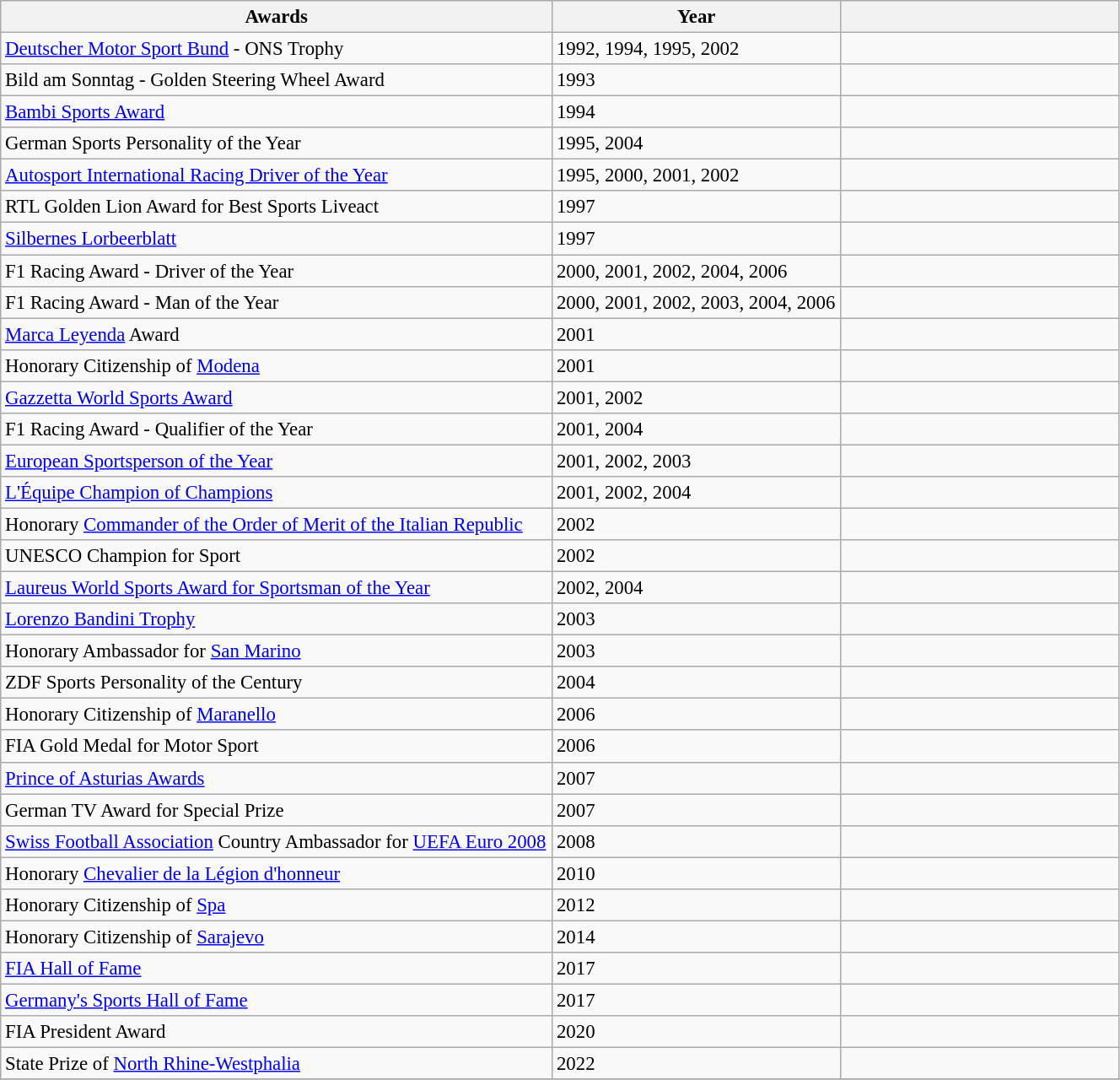<table class="wikitable" style="font-size:95%; width:70%;">
<tr>
<th>Awards</th>
<th>Year</th>
<th class="unsortable" style="width:14em;"></th>
</tr>
<tr>
<td><a href='#'>Deutscher Motor Sport Bund</a> - ONS Trophy</td>
<td>1992, 1994, 1995, 2002</td>
<td></td>
</tr>
<tr>
<td>Bild am Sonntag - Golden Steering Wheel Award</td>
<td>1993</td>
<td></td>
</tr>
<tr>
<td><a href='#'>Bambi Sports Award</a></td>
<td>1994</td>
<td></td>
</tr>
<tr>
<td>German Sports Personality of the Year</td>
<td>1995, 2004</td>
<td></td>
</tr>
<tr>
<td><a href='#'>Autosport International Racing Driver of the Year</a></td>
<td>1995, 2000, 2001, 2002</td>
<td></td>
</tr>
<tr>
<td>RTL Golden Lion Award for Best Sports Liveact</td>
<td>1997</td>
<td></td>
</tr>
<tr>
<td><a href='#'>Silbernes Lorbeerblatt</a></td>
<td>1997</td>
<td></td>
</tr>
<tr>
<td>F1 Racing Award - Driver of the Year</td>
<td>2000, 2001, 2002, 2004, 2006</td>
<td></td>
</tr>
<tr>
<td>F1 Racing Award - Man of the Year</td>
<td>2000, 2001, 2002, 2003, 2004, 2006</td>
<td></td>
</tr>
<tr>
<td><a href='#'>Marca Leyenda</a> Award</td>
<td>2001</td>
<td></td>
</tr>
<tr>
<td>Honorary Citizenship of <a href='#'>Modena</a></td>
<td>2001</td>
<td></td>
</tr>
<tr>
<td><a href='#'>Gazzetta World Sports Award</a></td>
<td>2001, 2002</td>
<td></td>
</tr>
<tr>
<td>F1 Racing Award - Qualifier of the Year</td>
<td>2001, 2004</td>
<td></td>
</tr>
<tr>
<td><a href='#'>European Sportsperson of the Year</a></td>
<td>2001, 2002, 2003</td>
<td></td>
</tr>
<tr>
<td><a href='#'>L'Équipe Champion of Champions</a></td>
<td>2001, 2002, 2004</td>
<td></td>
</tr>
<tr>
<td>Honorary <a href='#'>Commander of the Order of Merit of the Italian Republic</a></td>
<td>2002</td>
<td></td>
</tr>
<tr>
<td>UNESCO Champion for Sport</td>
<td>2002</td>
<td></td>
</tr>
<tr>
<td><a href='#'>Laureus World Sports Award for Sportsman of the Year</a></td>
<td>2002, 2004</td>
<td></td>
</tr>
<tr>
<td><a href='#'>Lorenzo Bandini Trophy</a></td>
<td>2003</td>
<td></td>
</tr>
<tr>
<td>Honorary Ambassador for <a href='#'>San Marino</a></td>
<td>2003</td>
<td></td>
</tr>
<tr>
<td>ZDF Sports Personality of the Century</td>
<td>2004</td>
<td></td>
</tr>
<tr>
<td>Honorary Citizenship of <a href='#'>Maranello</a></td>
<td>2006</td>
<td></td>
</tr>
<tr>
<td>FIA Gold Medal for Motor Sport</td>
<td>2006</td>
<td></td>
</tr>
<tr>
<td><a href='#'>Prince of Asturias Awards</a></td>
<td>2007</td>
<td></td>
</tr>
<tr>
<td>German TV Award for Special Prize</td>
<td>2007</td>
<td></td>
</tr>
<tr>
<td><a href='#'>Swiss Football Association</a> Country Ambassador for <a href='#'>UEFA Euro 2008</a></td>
<td>2008</td>
<td></td>
</tr>
<tr>
<td>Honorary <a href='#'>Chevalier de la Légion d'honneur</a></td>
<td>2010</td>
<td></td>
</tr>
<tr>
<td>Honorary Citizenship of <a href='#'>Spa</a></td>
<td>2012</td>
<td></td>
</tr>
<tr>
<td>Honorary Citizenship of <a href='#'>Sarajevo</a></td>
<td>2014</td>
<td></td>
</tr>
<tr>
<td><a href='#'>FIA Hall of Fame</a></td>
<td>2017</td>
<td></td>
</tr>
<tr>
<td><a href='#'>Germany's Sports Hall of Fame</a></td>
<td>2017</td>
<td></td>
</tr>
<tr>
<td>FIA President Award</td>
<td>2020</td>
<td></td>
</tr>
<tr>
<td>State Prize of <a href='#'>North Rhine-Westphalia</a></td>
<td>2022</td>
<td></td>
</tr>
<tr>
</tr>
</table>
